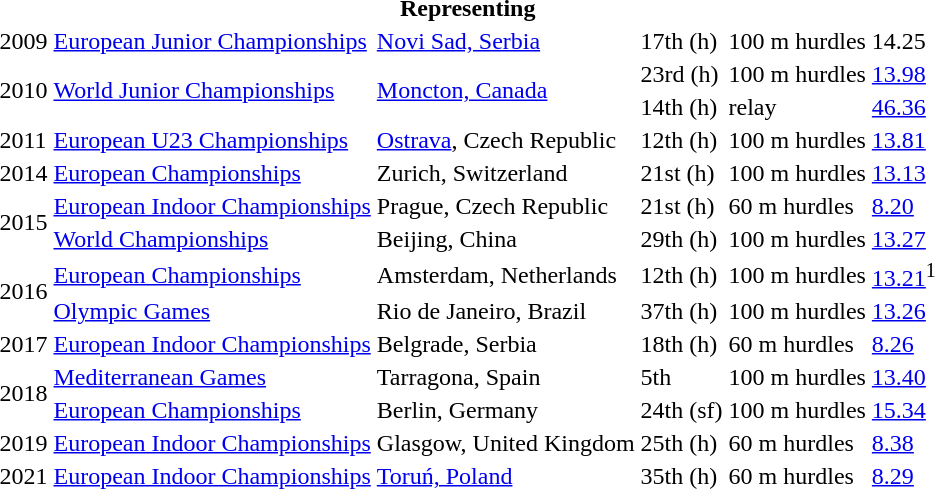<table>
<tr>
<th colspan="6">Representing </th>
</tr>
<tr>
<td>2009</td>
<td><a href='#'>European Junior Championships</a></td>
<td><a href='#'>Novi Sad, Serbia</a></td>
<td>17th (h)</td>
<td>100 m hurdles</td>
<td>14.25</td>
</tr>
<tr>
<td rowspan=2>2010</td>
<td rowspan=2><a href='#'>World Junior Championships</a></td>
<td rowspan=2><a href='#'>Moncton, Canada</a></td>
<td>23rd (h)</td>
<td>100 m hurdles</td>
<td><a href='#'>13.98</a></td>
</tr>
<tr>
<td>14th (h)</td>
<td> relay</td>
<td><a href='#'>46.36</a></td>
</tr>
<tr>
<td>2011</td>
<td><a href='#'>European U23 Championships</a></td>
<td><a href='#'>Ostrava</a>, Czech Republic</td>
<td>12th (h)</td>
<td>100 m hurdles</td>
<td><a href='#'>13.81</a></td>
</tr>
<tr>
<td>2014</td>
<td><a href='#'>European Championships</a></td>
<td>Zurich, Switzerland</td>
<td>21st (h)</td>
<td>100 m hurdles</td>
<td><a href='#'>13.13</a></td>
</tr>
<tr>
<td rowspan=2>2015</td>
<td><a href='#'>European Indoor Championships</a></td>
<td>Prague, Czech Republic</td>
<td>21st (h)</td>
<td>60 m hurdles</td>
<td><a href='#'>8.20</a></td>
</tr>
<tr>
<td><a href='#'>World Championships</a></td>
<td>Beijing, China</td>
<td>29th (h)</td>
<td>100 m hurdles</td>
<td><a href='#'>13.27</a></td>
</tr>
<tr>
<td rowspan=2>2016</td>
<td><a href='#'>European Championships</a></td>
<td>Amsterdam, Netherlands</td>
<td>12th (h)</td>
<td>100 m hurdles</td>
<td><a href='#'>13.21</a><sup>1</sup></td>
</tr>
<tr>
<td><a href='#'>Olympic Games</a></td>
<td>Rio de Janeiro, Brazil</td>
<td>37th (h)</td>
<td>100 m hurdles</td>
<td><a href='#'>13.26</a></td>
</tr>
<tr>
<td>2017</td>
<td><a href='#'>European Indoor Championships</a></td>
<td>Belgrade, Serbia</td>
<td>18th (h)</td>
<td>60 m hurdles</td>
<td><a href='#'>8.26</a></td>
</tr>
<tr>
<td rowspan=2>2018</td>
<td><a href='#'>Mediterranean Games</a></td>
<td>Tarragona, Spain</td>
<td>5th</td>
<td>100 m hurdles</td>
<td><a href='#'>13.40</a></td>
</tr>
<tr>
<td><a href='#'>European Championships</a></td>
<td>Berlin, Germany</td>
<td>24th (sf)</td>
<td>100 m hurdles</td>
<td><a href='#'>15.34</a></td>
</tr>
<tr>
<td>2019</td>
<td><a href='#'>European Indoor Championships</a></td>
<td>Glasgow, United Kingdom</td>
<td>25th (h)</td>
<td>60 m hurdles</td>
<td><a href='#'>8.38</a></td>
</tr>
<tr>
<td>2021</td>
<td><a href='#'>European Indoor Championships</a></td>
<td><a href='#'>Toruń, Poland</a></td>
<td>35th (h)</td>
<td>60 m hurdles</td>
<td><a href='#'>8.29</a></td>
</tr>
</table>
